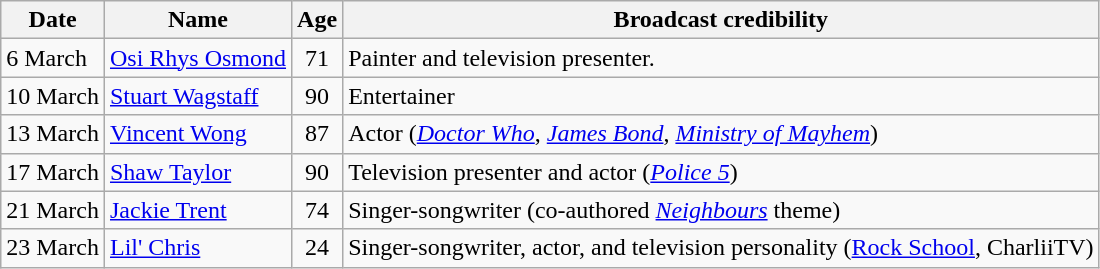<table class="wikitable">
<tr>
<th>Date</th>
<th>Name</th>
<th>Age</th>
<th>Broadcast credibility</th>
</tr>
<tr>
<td>6 March</td>
<td><a href='#'>Osi Rhys Osmond</a></td>
<td align=center>71</td>
<td>Painter and television presenter.</td>
</tr>
<tr>
<td>10 March</td>
<td><a href='#'>Stuart Wagstaff</a></td>
<td align=center>90</td>
<td>Entertainer</td>
</tr>
<tr>
<td>13 March</td>
<td><a href='#'>Vincent Wong</a></td>
<td align=center>87</td>
<td>Actor (<em><a href='#'>Doctor Who</a></em>, <em><a href='#'>James Bond</a></em>, <em><a href='#'>Ministry of Mayhem</a></em>)</td>
</tr>
<tr>
<td>17 March</td>
<td><a href='#'>Shaw Taylor</a></td>
<td align=center>90</td>
<td>Television presenter and actor (<em><a href='#'>Police 5</a></em>)</td>
</tr>
<tr>
<td>21 March</td>
<td><a href='#'>Jackie Trent</a></td>
<td align=center>74</td>
<td>Singer-songwriter (co-authored <em><a href='#'>Neighbours</a></em> theme)</td>
</tr>
<tr>
<td>23 March</td>
<td><a href='#'>Lil' Chris</a></td>
<td align=center>24</td>
<td>Singer-songwriter, actor, and television personality (<a href='#'>Rock School</a>, CharliiTV)</td>
</tr>
</table>
